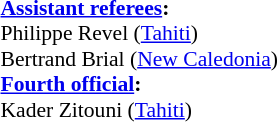<table width=50% style="font-size: 90%">
<tr>
<td><br><strong><a href='#'>Assistant referees</a>:</strong>
<br>Philippe Revel (<a href='#'>Tahiti</a>)
<br>Bertrand Brial (<a href='#'>New Caledonia</a>)
<br><strong><a href='#'>Fourth official</a>:</strong>
<br>Kader Zitouni (<a href='#'>Tahiti</a>)</td>
</tr>
</table>
